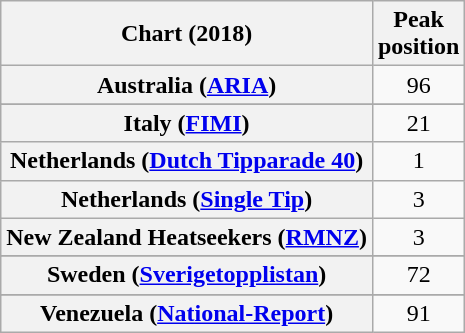<table class="wikitable sortable plainrowheaders" style="text-align:center">
<tr>
<th scope="col">Chart (2018)</th>
<th scope="col">Peak<br> position</th>
</tr>
<tr>
<th scope="row">Australia (<a href='#'>ARIA</a>)</th>
<td>96</td>
</tr>
<tr>
</tr>
<tr>
</tr>
<tr>
</tr>
<tr>
</tr>
<tr>
</tr>
<tr>
<th scope="row">Italy (<a href='#'>FIMI</a>)</th>
<td>21</td>
</tr>
<tr>
<th scope="row">Netherlands (<a href='#'>Dutch Tipparade 40</a>)</th>
<td>1</td>
</tr>
<tr>
<th scope="row">Netherlands (<a href='#'>Single Tip</a>)</th>
<td>3</td>
</tr>
<tr>
<th scope="row">New Zealand Heatseekers (<a href='#'>RMNZ</a>)</th>
<td>3</td>
</tr>
<tr>
</tr>
<tr>
</tr>
<tr>
</tr>
<tr>
</tr>
<tr>
<th scope="row">Sweden (<a href='#'>Sverigetopplistan</a>)</th>
<td>72</td>
</tr>
<tr>
</tr>
<tr>
</tr>
<tr>
</tr>
<tr>
</tr>
<tr>
<th scope="row">Venezuela (<a href='#'>National-Report</a>)</th>
<td>91</td>
</tr>
</table>
